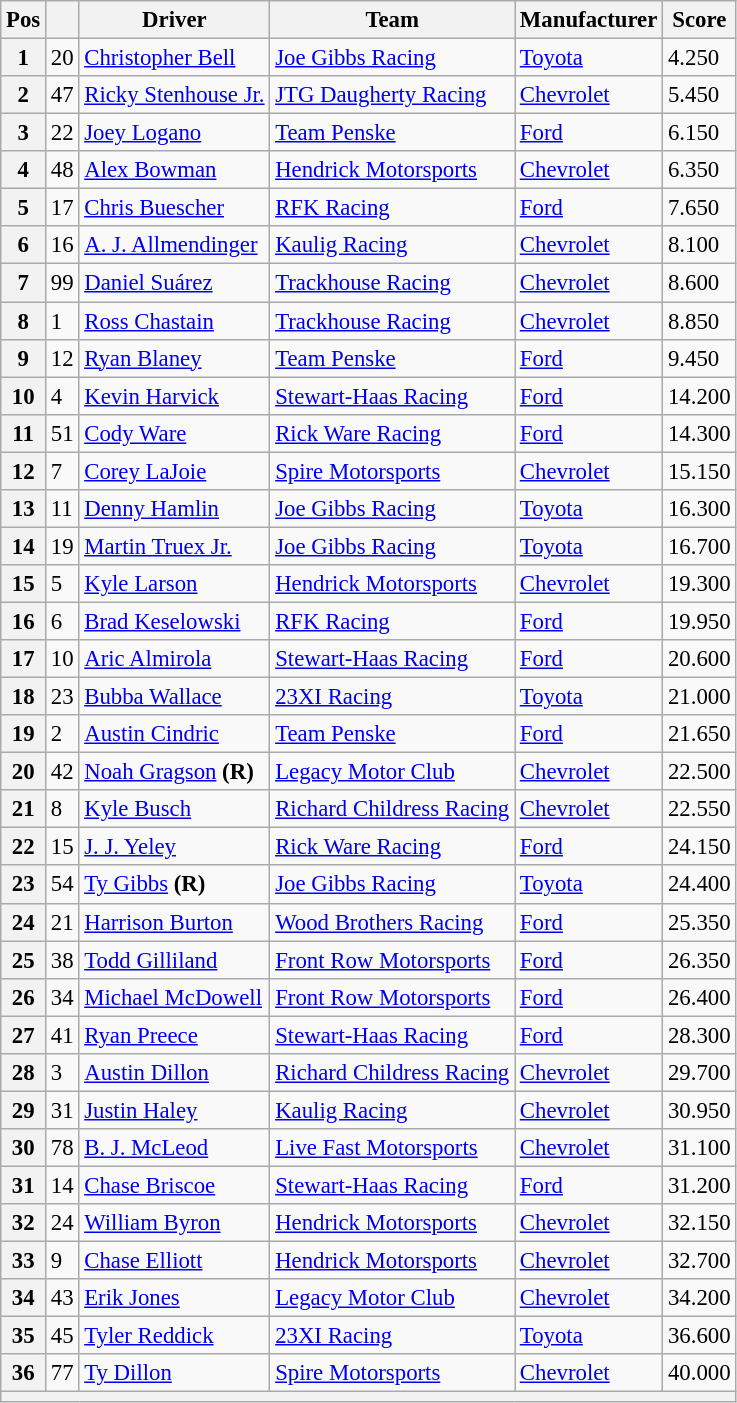<table class="wikitable" style="font-size:95%">
<tr>
<th>Pos</th>
<th></th>
<th>Driver</th>
<th>Team</th>
<th>Manufacturer</th>
<th>Score</th>
</tr>
<tr>
<th>1</th>
<td>20</td>
<td><a href='#'>Christopher Bell</a></td>
<td><a href='#'>Joe Gibbs Racing</a></td>
<td><a href='#'>Toyota</a></td>
<td>4.250</td>
</tr>
<tr>
<th>2</th>
<td>47</td>
<td><a href='#'>Ricky Stenhouse Jr.</a></td>
<td><a href='#'>JTG Daugherty Racing</a></td>
<td><a href='#'>Chevrolet</a></td>
<td>5.450</td>
</tr>
<tr>
<th>3</th>
<td>22</td>
<td><a href='#'>Joey Logano</a></td>
<td><a href='#'>Team Penske</a></td>
<td><a href='#'>Ford</a></td>
<td>6.150</td>
</tr>
<tr>
<th>4</th>
<td>48</td>
<td><a href='#'>Alex Bowman</a></td>
<td><a href='#'>Hendrick Motorsports</a></td>
<td><a href='#'>Chevrolet</a></td>
<td>6.350</td>
</tr>
<tr>
<th>5</th>
<td>17</td>
<td><a href='#'>Chris Buescher</a></td>
<td><a href='#'>RFK Racing</a></td>
<td><a href='#'>Ford</a></td>
<td>7.650</td>
</tr>
<tr>
<th>6</th>
<td>16</td>
<td><a href='#'>A. J. Allmendinger</a></td>
<td><a href='#'>Kaulig Racing</a></td>
<td><a href='#'>Chevrolet</a></td>
<td>8.100</td>
</tr>
<tr>
<th>7</th>
<td>99</td>
<td><a href='#'>Daniel Suárez</a></td>
<td><a href='#'>Trackhouse Racing</a></td>
<td><a href='#'>Chevrolet</a></td>
<td>8.600</td>
</tr>
<tr>
<th>8</th>
<td>1</td>
<td><a href='#'>Ross Chastain</a></td>
<td><a href='#'>Trackhouse Racing</a></td>
<td><a href='#'>Chevrolet</a></td>
<td>8.850</td>
</tr>
<tr>
<th>9</th>
<td>12</td>
<td><a href='#'>Ryan Blaney</a></td>
<td><a href='#'>Team Penske</a></td>
<td><a href='#'>Ford</a></td>
<td>9.450</td>
</tr>
<tr>
<th>10</th>
<td>4</td>
<td><a href='#'>Kevin Harvick</a></td>
<td><a href='#'>Stewart-Haas Racing</a></td>
<td><a href='#'>Ford</a></td>
<td>14.200</td>
</tr>
<tr>
<th>11</th>
<td>51</td>
<td><a href='#'>Cody Ware</a></td>
<td><a href='#'>Rick Ware Racing</a></td>
<td><a href='#'>Ford</a></td>
<td>14.300</td>
</tr>
<tr>
<th>12</th>
<td>7</td>
<td><a href='#'>Corey LaJoie</a></td>
<td><a href='#'>Spire Motorsports</a></td>
<td><a href='#'>Chevrolet</a></td>
<td>15.150</td>
</tr>
<tr>
<th>13</th>
<td>11</td>
<td><a href='#'>Denny Hamlin</a></td>
<td><a href='#'>Joe Gibbs Racing</a></td>
<td><a href='#'>Toyota</a></td>
<td>16.300</td>
</tr>
<tr>
<th>14</th>
<td>19</td>
<td><a href='#'>Martin Truex Jr.</a></td>
<td><a href='#'>Joe Gibbs Racing</a></td>
<td><a href='#'>Toyota</a></td>
<td>16.700</td>
</tr>
<tr>
<th>15</th>
<td>5</td>
<td><a href='#'>Kyle Larson</a></td>
<td><a href='#'>Hendrick Motorsports</a></td>
<td><a href='#'>Chevrolet</a></td>
<td>19.300</td>
</tr>
<tr>
<th>16</th>
<td>6</td>
<td><a href='#'>Brad Keselowski</a></td>
<td><a href='#'>RFK Racing</a></td>
<td><a href='#'>Ford</a></td>
<td>19.950</td>
</tr>
<tr>
<th>17</th>
<td>10</td>
<td><a href='#'>Aric Almirola</a></td>
<td><a href='#'>Stewart-Haas Racing</a></td>
<td><a href='#'>Ford</a></td>
<td>20.600</td>
</tr>
<tr>
<th>18</th>
<td>23</td>
<td><a href='#'>Bubba Wallace</a></td>
<td><a href='#'>23XI Racing</a></td>
<td><a href='#'>Toyota</a></td>
<td>21.000</td>
</tr>
<tr>
<th>19</th>
<td>2</td>
<td><a href='#'>Austin Cindric</a></td>
<td><a href='#'>Team Penske</a></td>
<td><a href='#'>Ford</a></td>
<td>21.650</td>
</tr>
<tr>
<th>20</th>
<td>42</td>
<td><a href='#'>Noah Gragson</a> <strong>(R)</strong></td>
<td><a href='#'>Legacy Motor Club</a></td>
<td><a href='#'>Chevrolet</a></td>
<td>22.500</td>
</tr>
<tr>
<th>21</th>
<td>8</td>
<td><a href='#'>Kyle Busch</a></td>
<td><a href='#'>Richard Childress Racing</a></td>
<td><a href='#'>Chevrolet</a></td>
<td>22.550</td>
</tr>
<tr>
<th>22</th>
<td>15</td>
<td><a href='#'>J. J. Yeley</a></td>
<td><a href='#'>Rick Ware Racing</a></td>
<td><a href='#'>Ford</a></td>
<td>24.150</td>
</tr>
<tr>
<th>23</th>
<td>54</td>
<td><a href='#'>Ty Gibbs</a> <strong>(R)</strong></td>
<td><a href='#'>Joe Gibbs Racing</a></td>
<td><a href='#'>Toyota</a></td>
<td>24.400</td>
</tr>
<tr>
<th>24</th>
<td>21</td>
<td><a href='#'>Harrison Burton</a></td>
<td><a href='#'>Wood Brothers Racing</a></td>
<td><a href='#'>Ford</a></td>
<td>25.350</td>
</tr>
<tr>
<th>25</th>
<td>38</td>
<td><a href='#'>Todd Gilliland</a></td>
<td><a href='#'>Front Row Motorsports</a></td>
<td><a href='#'>Ford</a></td>
<td>26.350</td>
</tr>
<tr>
<th>26</th>
<td>34</td>
<td><a href='#'>Michael McDowell</a></td>
<td><a href='#'>Front Row Motorsports</a></td>
<td><a href='#'>Ford</a></td>
<td>26.400</td>
</tr>
<tr>
<th>27</th>
<td>41</td>
<td><a href='#'>Ryan Preece</a></td>
<td><a href='#'>Stewart-Haas Racing</a></td>
<td><a href='#'>Ford</a></td>
<td>28.300</td>
</tr>
<tr>
<th>28</th>
<td>3</td>
<td><a href='#'>Austin Dillon</a></td>
<td><a href='#'>Richard Childress Racing</a></td>
<td><a href='#'>Chevrolet</a></td>
<td>29.700</td>
</tr>
<tr>
<th>29</th>
<td>31</td>
<td><a href='#'>Justin Haley</a></td>
<td><a href='#'>Kaulig Racing</a></td>
<td><a href='#'>Chevrolet</a></td>
<td>30.950</td>
</tr>
<tr>
<th>30</th>
<td>78</td>
<td><a href='#'>B. J. McLeod</a></td>
<td><a href='#'>Live Fast Motorsports</a></td>
<td><a href='#'>Chevrolet</a></td>
<td>31.100</td>
</tr>
<tr>
<th>31</th>
<td>14</td>
<td><a href='#'>Chase Briscoe</a></td>
<td><a href='#'>Stewart-Haas Racing</a></td>
<td><a href='#'>Ford</a></td>
<td>31.200</td>
</tr>
<tr>
<th>32</th>
<td>24</td>
<td><a href='#'>William Byron</a></td>
<td><a href='#'>Hendrick Motorsports</a></td>
<td><a href='#'>Chevrolet</a></td>
<td>32.150</td>
</tr>
<tr>
<th>33</th>
<td>9</td>
<td><a href='#'>Chase Elliott</a></td>
<td><a href='#'>Hendrick Motorsports</a></td>
<td><a href='#'>Chevrolet</a></td>
<td>32.700</td>
</tr>
<tr>
<th>34</th>
<td>43</td>
<td><a href='#'>Erik Jones</a></td>
<td><a href='#'>Legacy Motor Club</a></td>
<td><a href='#'>Chevrolet</a></td>
<td>34.200</td>
</tr>
<tr>
<th>35</th>
<td>45</td>
<td><a href='#'>Tyler Reddick</a></td>
<td><a href='#'>23XI Racing</a></td>
<td><a href='#'>Toyota</a></td>
<td>36.600</td>
</tr>
<tr>
<th>36</th>
<td>77</td>
<td><a href='#'>Ty Dillon</a></td>
<td><a href='#'>Spire Motorsports</a></td>
<td><a href='#'>Chevrolet</a></td>
<td>40.000</td>
</tr>
<tr>
<th colspan="7"></th>
</tr>
</table>
